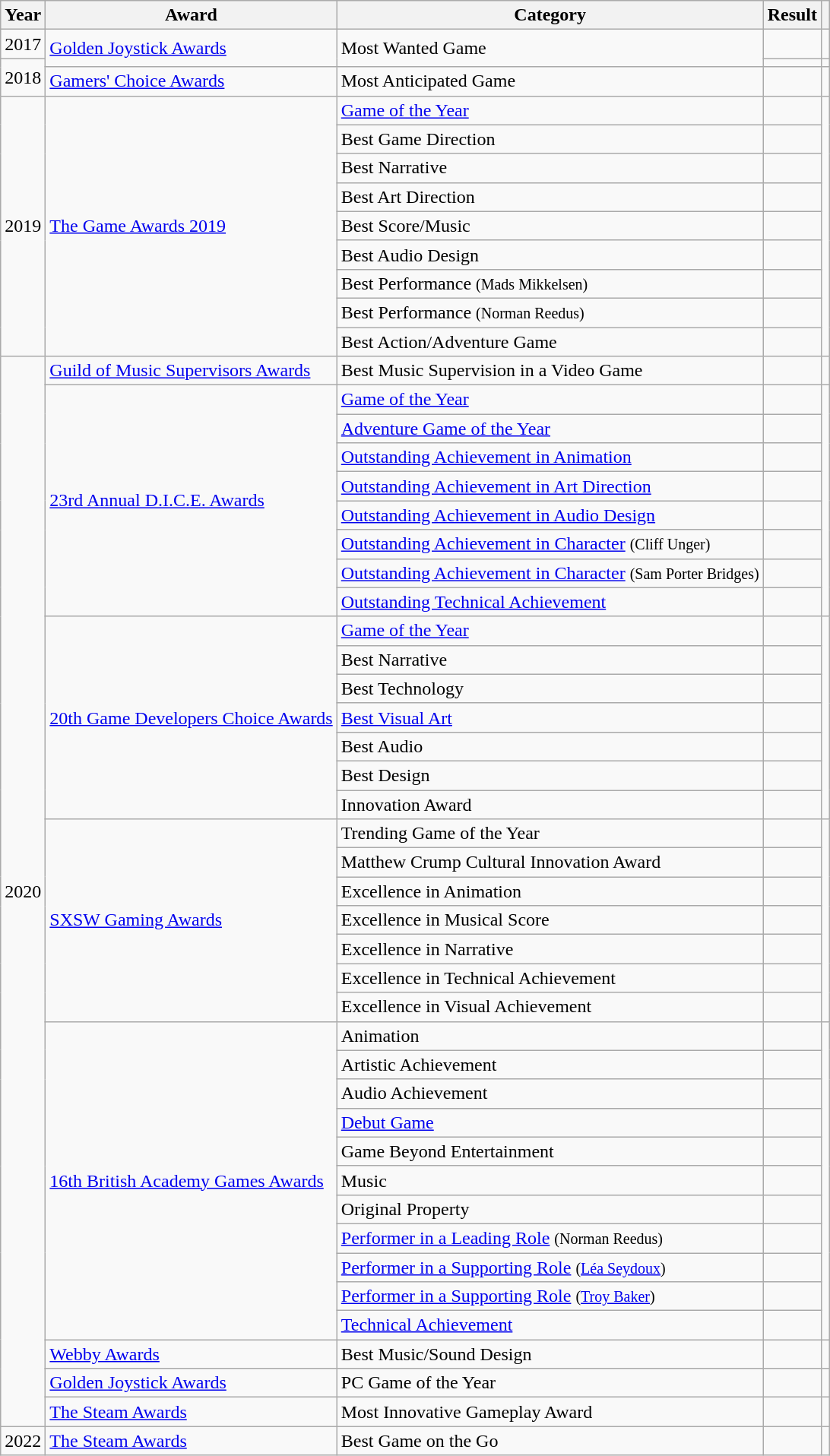<table class="wikitable sortable">
<tr>
<th>Year</th>
<th>Award</th>
<th>Category</th>
<th>Result</th>
<th></th>
</tr>
<tr>
<td style="text-align:center;" rowspan="1">2017</td>
<td rowspan="2"><a href='#'>Golden Joystick Awards</a></td>
<td rowspan="2">Most Wanted Game</td>
<td></td>
<td style="text-align:center;"></td>
</tr>
<tr>
<td style="text-align:center;" rowspan="2">2018</td>
<td></td>
<td style="text-align:center;"></td>
</tr>
<tr>
<td><a href='#'>Gamers' Choice Awards</a></td>
<td>Most Anticipated Game</td>
<td></td>
<td style="text-align:center;"></td>
</tr>
<tr>
<td rowspan="9">2019</td>
<td rowspan="9"><a href='#'>The Game Awards 2019</a></td>
<td><a href='#'>Game of the Year</a></td>
<td></td>
<td rowspan="9" style="text-align:center;"></td>
</tr>
<tr>
<td>Best Game Direction</td>
<td></td>
</tr>
<tr>
<td>Best Narrative</td>
<td></td>
</tr>
<tr>
<td>Best Art Direction</td>
<td></td>
</tr>
<tr>
<td>Best Score/Music</td>
<td></td>
</tr>
<tr>
<td>Best Audio Design</td>
<td></td>
</tr>
<tr>
<td>Best Performance <small>(Mads Mikkelsen)</small></td>
<td></td>
</tr>
<tr>
<td>Best Performance <small>(Norman Reedus)</small></td>
<td></td>
</tr>
<tr>
<td>Best Action/Adventure Game</td>
<td></td>
</tr>
<tr>
<td rowspan="37">2020</td>
<td><a href='#'>Guild of Music Supervisors Awards</a></td>
<td>Best Music Supervision in a Video Game</td>
<td></td>
<td style="text-align:center;"></td>
</tr>
<tr>
<td rowspan="8"><a href='#'>23rd Annual D.I.C.E. Awards</a></td>
<td><a href='#'>Game of the Year</a></td>
<td></td>
<td rowspan="8" style="text-align:center;"></td>
</tr>
<tr>
<td><a href='#'>Adventure Game of the Year</a></td>
<td></td>
</tr>
<tr>
<td><a href='#'>Outstanding Achievement in Animation</a></td>
<td></td>
</tr>
<tr>
<td><a href='#'>Outstanding Achievement in Art Direction</a></td>
<td></td>
</tr>
<tr>
<td><a href='#'>Outstanding Achievement in Audio Design</a></td>
<td></td>
</tr>
<tr>
<td><a href='#'>Outstanding Achievement in Character</a> <small>(Cliff Unger)</small></td>
<td></td>
</tr>
<tr>
<td><a href='#'>Outstanding Achievement in Character</a> <small>(Sam Porter Bridges)</small></td>
<td></td>
</tr>
<tr>
<td><a href='#'>Outstanding Technical Achievement</a></td>
<td></td>
</tr>
<tr>
<td rowspan="7"><a href='#'>20th Game Developers Choice Awards</a></td>
<td><a href='#'>Game of the Year</a></td>
<td></td>
<td rowspan="7" style="text-align:center;"></td>
</tr>
<tr>
<td>Best Narrative</td>
<td></td>
</tr>
<tr>
<td>Best Technology</td>
<td></td>
</tr>
<tr>
<td><a href='#'>Best Visual Art</a></td>
<td></td>
</tr>
<tr>
<td>Best Audio</td>
<td></td>
</tr>
<tr>
<td>Best Design</td>
<td></td>
</tr>
<tr>
<td>Innovation Award</td>
<td></td>
</tr>
<tr>
<td rowspan="7"><a href='#'>SXSW Gaming Awards</a></td>
<td>Trending Game of the Year</td>
<td></td>
<td rowspan="7" style="text-align:center;"></td>
</tr>
<tr>
<td>Matthew Crump Cultural Innovation Award</td>
<td></td>
</tr>
<tr>
<td>Excellence in Animation</td>
<td></td>
</tr>
<tr>
<td>Excellence in Musical Score</td>
<td></td>
</tr>
<tr>
<td>Excellence in Narrative</td>
<td></td>
</tr>
<tr>
<td>Excellence in Technical Achievement</td>
<td></td>
</tr>
<tr>
<td>Excellence in Visual Achievement</td>
<td></td>
</tr>
<tr>
<td rowspan="11"><a href='#'>16th British Academy Games Awards</a></td>
<td>Animation</td>
<td></td>
<td rowspan="11" style="text-align:center;"></td>
</tr>
<tr>
<td>Artistic Achievement</td>
<td></td>
</tr>
<tr>
<td>Audio Achievement</td>
<td></td>
</tr>
<tr>
<td><a href='#'>Debut Game</a></td>
<td></td>
</tr>
<tr>
<td>Game Beyond Entertainment</td>
<td></td>
</tr>
<tr>
<td>Music</td>
<td></td>
</tr>
<tr>
<td>Original Property</td>
<td></td>
</tr>
<tr>
<td><a href='#'>Performer in a Leading Role</a> <small>(Norman Reedus)</small></td>
<td></td>
</tr>
<tr>
<td><a href='#'>Performer in a Supporting Role</a> <small>(<a href='#'>Léa Seydoux</a>)</small></td>
<td></td>
</tr>
<tr>
<td><a href='#'>Performer in a Supporting Role</a> <small>(<a href='#'>Troy Baker</a>)</small></td>
<td></td>
</tr>
<tr>
<td><a href='#'>Technical Achievement</a></td>
<td></td>
</tr>
<tr>
<td><a href='#'>Webby Awards</a></td>
<td>Best Music/Sound Design</td>
<td></td>
<td style="text-align:center;"></td>
</tr>
<tr>
<td><a href='#'>Golden Joystick Awards</a></td>
<td>PC Game of the Year</td>
<td></td>
<td style="text-align:center;"></td>
</tr>
<tr>
<td><a href='#'>The Steam Awards</a></td>
<td>Most Innovative Gameplay Award</td>
<td></td>
<td style="text-align:center;"></td>
</tr>
<tr>
<td rowspan="1">2022</td>
<td><a href='#'>The Steam Awards</a></td>
<td>Best Game on the Go</td>
<td></td>
<td style="text-align:center;"></td>
</tr>
</table>
